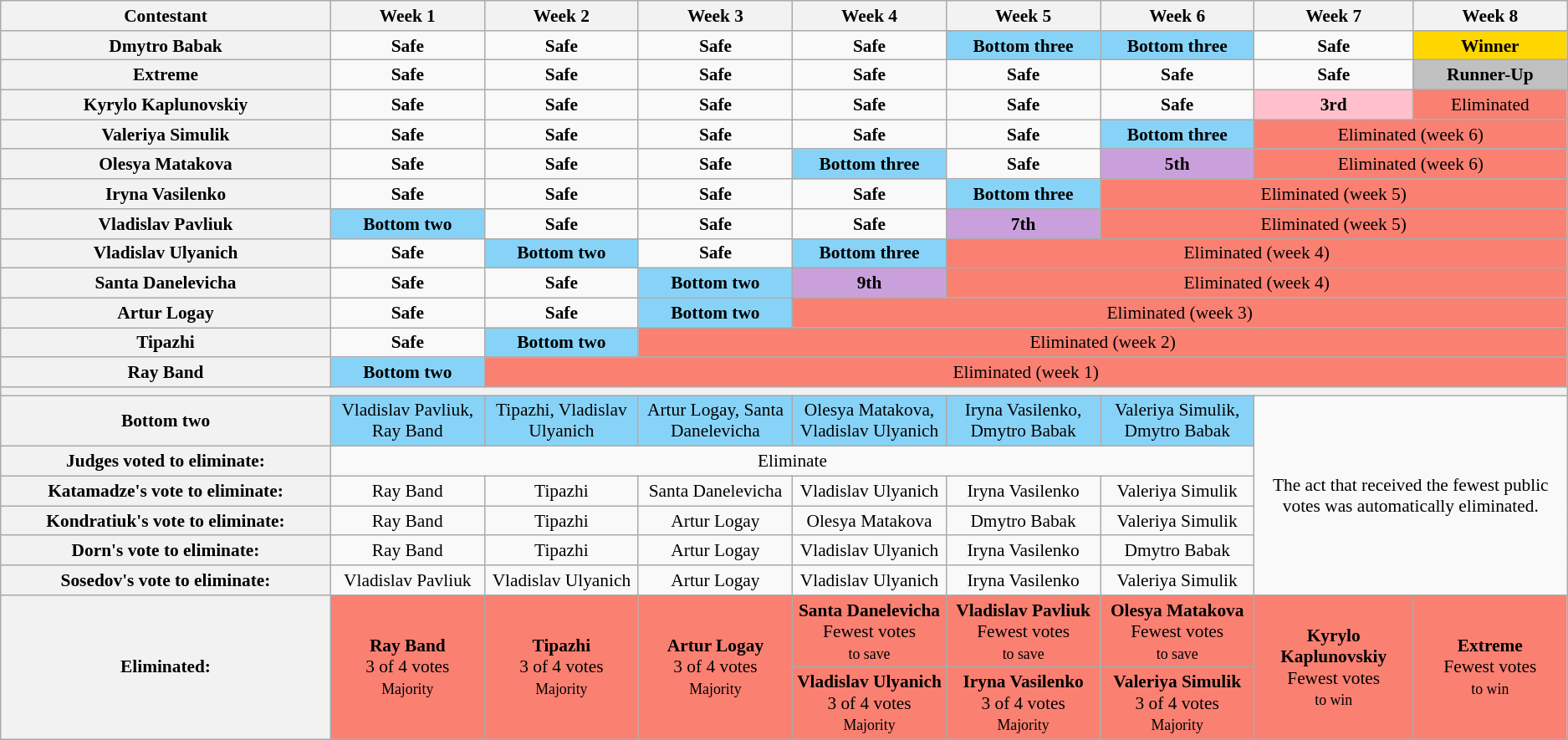<table class="wikitable" style="text-align:center; font-size:89%">
<tr>
<th style="width:15%" rowspan="1" scope="col">Contestant</th>
<th style="width:7%" rowspan="1" scope="col">Week 1</th>
<th style="width:7%" rowspan="1" scope="col">Week 2</th>
<th style="width:7%" rowspan="1" scope="col">Week 3</th>
<th style="width:7%" rowspan="1" scope="col">Week 4</th>
<th style="width:7%" rowspan="1" scope="col">Week 5</th>
<th style="width:7%" rowspan="1" scope="col">Week 6</th>
<th style="width:7%" rowspan="1" scope="col">Week 7</th>
<th style="width:7%" rowspan="1" scope="col">Week 8</th>
</tr>
<tr>
<th scope="row">Dmytro Babak</th>
<td><strong>Safe</strong></td>
<td><strong>Safe</strong></td>
<td><strong>Safe</strong></td>
<td><strong>Safe</strong></td>
<td style="background:#87D3F8"><strong>Bottom three</strong></td>
<td style="background:#87D3F8"><strong>Bottom three</strong></td>
<td><strong>Safe</strong></td>
<td style="background:gold"><strong>Winner</strong></td>
</tr>
<tr>
<th scope="row">Extreme</th>
<td><strong>Safe</strong></td>
<td><strong>Safe</strong></td>
<td><strong>Safe</strong></td>
<td><strong>Safe</strong></td>
<td><strong>Safe</strong></td>
<td><strong>Safe</strong></td>
<td><strong>Safe</strong></td>
<td style="background:silver"><strong>Runner-Up</strong></td>
</tr>
<tr>
<th scope="row">Kyrylo Kaplunovskiy</th>
<td><strong>Safe</strong></td>
<td><strong>Safe</strong></td>
<td><strong>Safe</strong></td>
<td><strong>Safe</strong></td>
<td><strong>Safe</strong></td>
<td><strong>Safe</strong></td>
<td style="background:pink"><strong>3rd</strong></td>
<td colspan="1" style="background:salmon">Eliminated</td>
</tr>
<tr>
<th scope="row">Valeriya Simulik</th>
<td><strong>Safe</strong></td>
<td><strong>Safe</strong></td>
<td><strong>Safe</strong></td>
<td><strong>Safe</strong></td>
<td><strong>Safe</strong></td>
<td style="background:#87D3F8"><strong>Bottom three</strong></td>
<td colspan="2" style="background:salmon">Eliminated (week 6)</td>
</tr>
<tr>
<th scope="row">Olesya Matakova</th>
<td><strong>Safe</strong></td>
<td><strong>Safe</strong></td>
<td><strong>Safe</strong></td>
<td style="background:#87D3F8"><strong>Bottom three</strong></td>
<td><strong>Safe</strong></td>
<td style="background:#C9A0DC"><strong>5th</strong></td>
<td colspan="2" style="background:salmon">Eliminated (week 6)</td>
</tr>
<tr>
<th scope="row">Iryna Vasilenko</th>
<td><strong>Safe</strong></td>
<td><strong>Safe</strong></td>
<td><strong>Safe</strong></td>
<td><strong>Safe</strong></td>
<td style="background:#87D3F8"><strong>Bottom three</strong></td>
<td colspan="3" style="background:salmon">Eliminated (week 5)</td>
</tr>
<tr>
<th scope="row">Vladislav Pavliuk</th>
<td style="background:#87D3F8"><strong>Bottom two</strong></td>
<td><strong>Safe</strong></td>
<td><strong>Safe</strong></td>
<td><strong>Safe</strong></td>
<td style="background:#C9A0DC"><strong>7th</strong></td>
<td colspan="3" style="background:salmon">Eliminated (week 5)</td>
</tr>
<tr>
<th scope="row">Vladislav Ulyanich</th>
<td><strong>Safe</strong></td>
<td style="background:#87D3F8"><strong>Bottom two</strong></td>
<td><strong>Safe</strong></td>
<td style="background:#87D3F8"><strong>Bottom three</strong></td>
<td colspan="4" style="background:salmon">Eliminated (week 4)</td>
</tr>
<tr>
<th scope="row">Santa Danelevicha</th>
<td><strong>Safe</strong></td>
<td><strong>Safe</strong></td>
<td style="background:#87D3F8"><strong>Bottom two</strong></td>
<td style="background:#C9A0DC"><strong>9th</strong></td>
<td colspan="4" style="background:salmon">Eliminated (week 4)</td>
</tr>
<tr>
<th scope="row">Artur Logay</th>
<td><strong>Safe</strong></td>
<td><strong>Safe</strong></td>
<td style="background:#87D3F8"><strong>Bottom two</strong></td>
<td colspan="5" style="background:salmon">Eliminated (week 3)</td>
</tr>
<tr>
<th scope="row">Tipazhi</th>
<td><strong>Safe</strong></td>
<td style="background:#87D3F8"><strong>Bottom two</strong></td>
<td colspan="6" style="background:salmon">Eliminated (week 2)</td>
</tr>
<tr>
<th scope="row">Ray Band</th>
<td style="background:#87D3F8"><strong>Bottom two</strong></td>
<td colspan="7" style="background:salmon">Eliminated (week 1)</td>
</tr>
<tr>
<th colspan="10"></th>
</tr>
<tr>
<th scope="row">Bottom two</th>
<td style="background:#87D3F8">Vladislav Pavliuk, Ray Band</td>
<td style="background:#87D3F8">Tipazhi, Vladislav Ulyanich</td>
<td style="background:#87D3F8">Artur Logay, Santa Danelevicha</td>
<td style="background:#87D3F8">Olesya Matakova, Vladislav Ulyanich</td>
<td style="background:#87D3F8">Iryna Vasilenko, Dmytro Babak</td>
<td style="background:#87D3F8">Valeriya Simulik, Dmytro Babak</td>
<td rowspan="6" colspan="2">The act that received the fewest public votes was automatically eliminated.</td>
</tr>
<tr>
<th scope="row">Judges voted to eliminate:</th>
<td colspan="6">Eliminate</td>
</tr>
<tr>
<th scope="row">Katamadze's vote to eliminate:</th>
<td>Ray Band</td>
<td>Tipazhi</td>
<td>Santa Danelevicha</td>
<td>Vladislav Ulyanich</td>
<td>Iryna Vasilenko</td>
<td>Valeriya Simulik</td>
</tr>
<tr>
<th scope="row">Kondratiuk's vote to eliminate:</th>
<td>Ray Band</td>
<td>Tipazhi</td>
<td>Artur Logay</td>
<td>Olesya Matakova</td>
<td>Dmytro Babak</td>
<td>Valeriya Simulik</td>
</tr>
<tr>
<th scope="row">Dorn's vote to eliminate:</th>
<td>Ray Band</td>
<td>Tipazhi</td>
<td>Artur Logay</td>
<td>Vladislav Ulyanich</td>
<td>Iryna Vasilenko</td>
<td>Dmytro Babak</td>
</tr>
<tr>
<th scope="row">Sosedov's vote to eliminate:</th>
<td>Vladislav Pavliuk</td>
<td>Vladislav Ulyanich</td>
<td>Artur Logay</td>
<td>Vladislav Ulyanich</td>
<td>Iryna Vasilenko</td>
<td>Valeriya Simulik</td>
</tr>
<tr>
<th scope="row" rowspan=2>Eliminated:</th>
<td style="background:salmon;" rowspan=2><strong>Ray Band</strong><br>3 of 4 votes<br><small>Majority</small></td>
<td style="background:salmon;" rowspan=2><strong>Tipazhi</strong><br>3 of 4 votes<br><small>Majority</small></td>
<td style="background:salmon;" rowspan=2><strong>Artur Logay</strong><br>3 of 4 votes<br><small>Majority</small></td>
<td style="background:salmon;"><strong>Santa Danelevicha</strong><br>Fewest votes<br><small>to save</small></td>
<td style="background:salmon;"><strong>Vladislav Pavliuk</strong><br>Fewest votes<br><small>to save</small></td>
<td style="background:salmon;" rowspan=1><strong>Olesya Matakova</strong><br>Fewest votes<br><small>to save</small></td>
<td style="background:salmon;" rowspan=2><strong>Kyrylo<br>Kaplunovskiy</strong><br>Fewest votes<br><small>to win</small></td>
<td style="background:salmon;" rowspan=2><strong>Extreme</strong><br>Fewest votes<br><small>to win</small></td>
</tr>
<tr>
<td style="background:salmon;"><strong>Vladislav Ulyanich</strong><br>3 of 4 votes<br><small>Majority</small></td>
<td style="background:salmon;"><strong>Iryna Vasilenko</strong><br>3 of 4 votes<br><small>Majority</small></td>
<td style="background:salmon;" rowspan=1><strong>Valeriya Simulik </strong><br>3 of 4 votes<br><small>Majority</small></td>
</tr>
</table>
